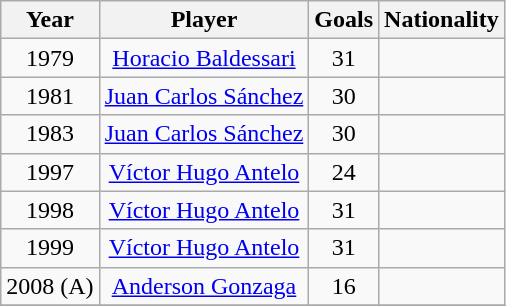<table class="wikitable" style="text-align:center;margin-left:1em">
<tr>
<th>Year</th>
<th>Player</th>
<th>Goals</th>
<th>Nationality</th>
</tr>
<tr>
<td>1979</td>
<td><a href='#'>Horacio Baldessari</a></td>
<td>31</td>
<td></td>
</tr>
<tr>
<td>1981</td>
<td><a href='#'>Juan Carlos Sánchez</a></td>
<td>30</td>
<td></td>
</tr>
<tr>
<td>1983</td>
<td><a href='#'>Juan Carlos Sánchez</a></td>
<td>30</td>
<td></td>
</tr>
<tr>
<td>1997</td>
<td><a href='#'>Víctor Hugo Antelo</a></td>
<td>24</td>
<td></td>
</tr>
<tr>
<td>1998</td>
<td><a href='#'>Víctor Hugo Antelo</a></td>
<td>31</td>
<td></td>
</tr>
<tr>
<td>1999</td>
<td><a href='#'>Víctor Hugo Antelo</a></td>
<td>31</td>
<td></td>
</tr>
<tr>
<td>2008 (A)</td>
<td><a href='#'>Anderson Gonzaga</a></td>
<td>16</td>
<td></td>
</tr>
<tr>
</tr>
</table>
